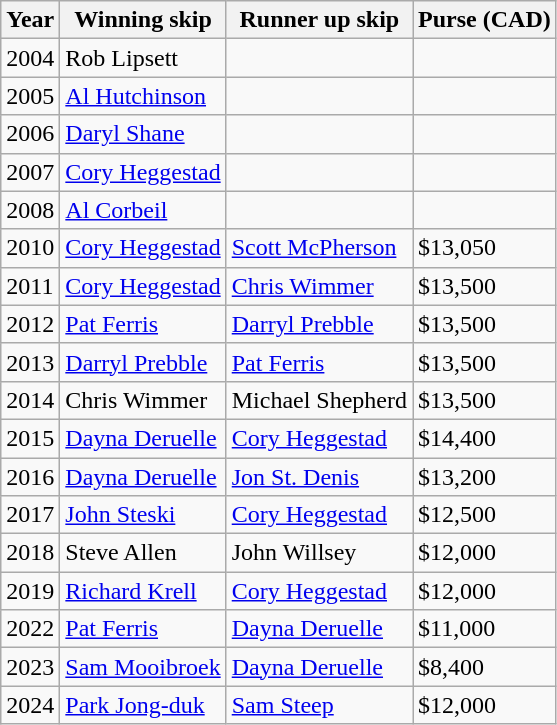<table class="wikitable">
<tr>
<th scope="col">Year</th>
<th scope="col">Winning skip</th>
<th scope="col">Runner up skip</th>
<th scope="col">Purse (CAD)</th>
</tr>
<tr>
<td>2004</td>
<td> Rob Lipsett</td>
<td></td>
<td></td>
</tr>
<tr>
<td>2005</td>
<td> <a href='#'>Al Hutchinson</a></td>
<td></td>
<td></td>
</tr>
<tr>
<td>2006</td>
<td> <a href='#'>Daryl Shane</a></td>
<td></td>
<td></td>
</tr>
<tr>
<td>2007</td>
<td> <a href='#'>Cory Heggestad</a></td>
<td></td>
<td></td>
</tr>
<tr>
<td>2008</td>
<td> <a href='#'>Al Corbeil</a></td>
<td></td>
<td></td>
</tr>
<tr>
<td>2010</td>
<td> <a href='#'>Cory Heggestad</a></td>
<td> <a href='#'>Scott McPherson</a></td>
<td>$13,050</td>
</tr>
<tr>
<td>2011</td>
<td> <a href='#'>Cory Heggestad</a></td>
<td> <a href='#'>Chris Wimmer</a></td>
<td>$13,500</td>
</tr>
<tr>
<td>2012</td>
<td> <a href='#'>Pat Ferris</a></td>
<td> <a href='#'>Darryl Prebble</a></td>
<td>$13,500</td>
</tr>
<tr>
<td>2013</td>
<td> <a href='#'>Darryl Prebble</a></td>
<td> <a href='#'>Pat Ferris</a></td>
<td>$13,500</td>
</tr>
<tr>
<td>2014</td>
<td> Chris Wimmer</td>
<td> Michael Shepherd</td>
<td>$13,500</td>
</tr>
<tr>
<td>2015</td>
<td> <a href='#'>Dayna Deruelle</a></td>
<td> <a href='#'>Cory Heggestad</a></td>
<td>$14,400</td>
</tr>
<tr>
<td>2016</td>
<td> <a href='#'>Dayna Deruelle</a></td>
<td> <a href='#'>Jon St. Denis</a></td>
<td>$13,200</td>
</tr>
<tr>
<td>2017</td>
<td> <a href='#'>John Steski</a></td>
<td> <a href='#'>Cory Heggestad</a></td>
<td>$12,500</td>
</tr>
<tr>
<td>2018</td>
<td> Steve Allen</td>
<td> John Willsey</td>
<td>$12,000</td>
</tr>
<tr>
<td>2019</td>
<td> <a href='#'>Richard Krell</a></td>
<td> <a href='#'>Cory Heggestad</a></td>
<td>$12,000</td>
</tr>
<tr>
<td>2022</td>
<td> <a href='#'>Pat Ferris</a></td>
<td> <a href='#'>Dayna Deruelle</a></td>
<td>$11,000</td>
</tr>
<tr>
<td>2023</td>
<td> <a href='#'>Sam Mooibroek</a></td>
<td> <a href='#'>Dayna Deruelle</a></td>
<td>$8,400</td>
</tr>
<tr>
<td>2024</td>
<td> <a href='#'>Park Jong-duk</a></td>
<td> <a href='#'>Sam Steep</a></td>
<td>$12,000</td>
</tr>
</table>
